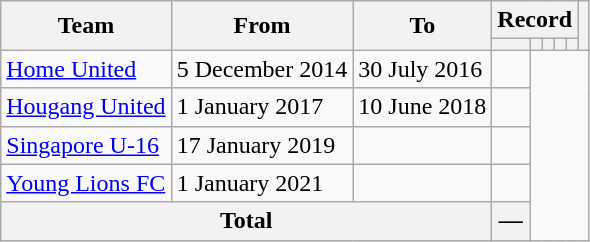<table class=wikitable style="text-align: center">
<tr>
<th rowspan=2>Team</th>
<th rowspan=2>From</th>
<th rowspan=2>To</th>
<th colspan=5>Record</th>
<th rowspan=2></th>
</tr>
<tr>
<th></th>
<th></th>
<th></th>
<th></th>
<th></th>
</tr>
<tr>
<td align=left><a href='#'>Home United</a></td>
<td align=left>5 December 2014</td>
<td align=left>30 July 2016<br></td>
<td></td>
</tr>
<tr>
<td align=left><a href='#'>Hougang United</a></td>
<td align=left>1 January 2017</td>
<td align=left>10 June 2018<br></td>
<td></td>
</tr>
<tr>
<td align=left><a href='#'>Singapore U-16</a></td>
<td align=left>17 January 2019</td>
<td align=left><br></td>
<td></td>
</tr>
<tr>
<td align=left><a href='#'>Young Lions FC</a></td>
<td align=left>1 January 2021</td>
<td align=left><br></td>
<td></td>
</tr>
<tr>
<th colspan=3>Total<br></th>
<th>—</th>
</tr>
</table>
